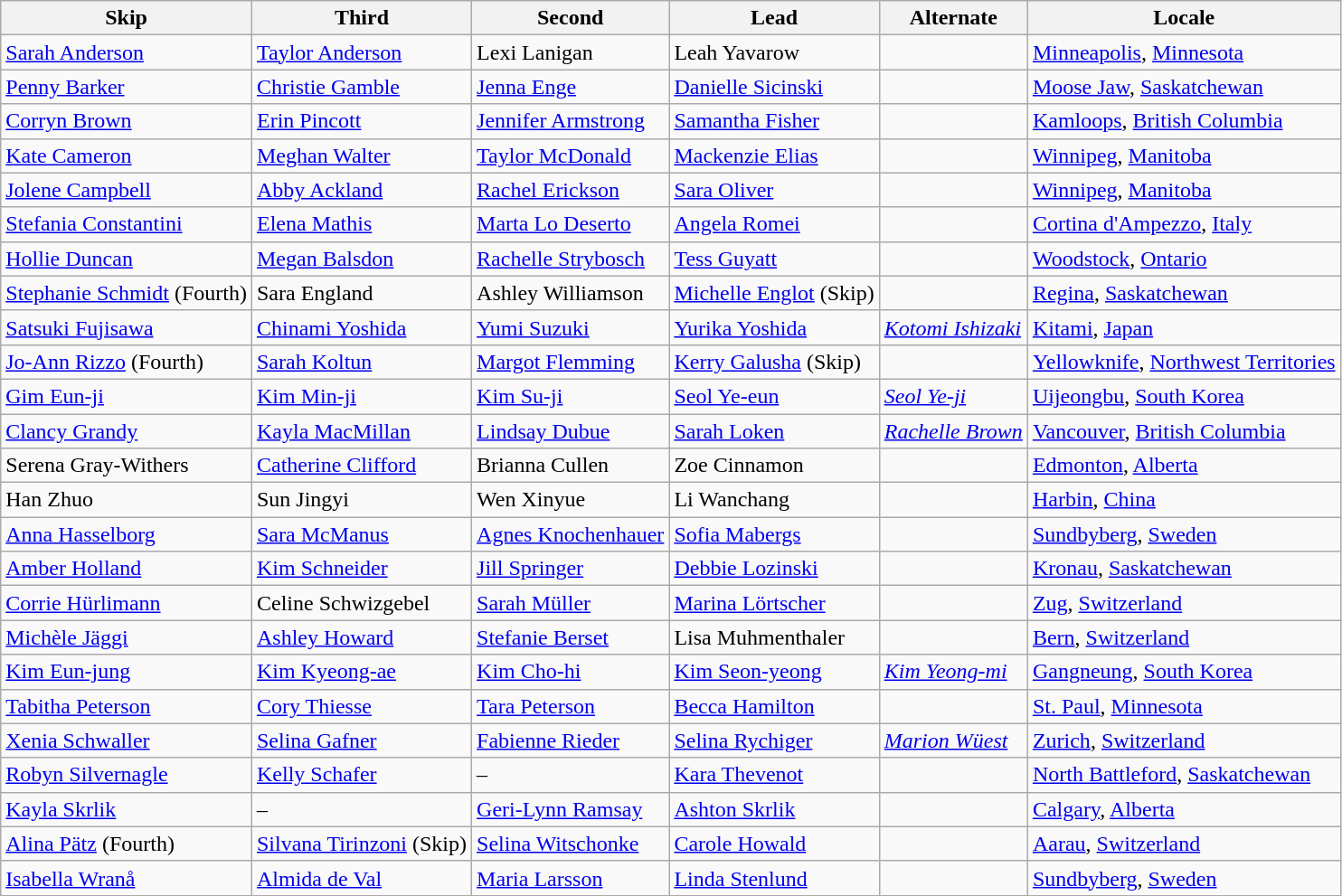<table class=wikitable>
<tr>
<th scope="col">Skip</th>
<th scope="col">Third</th>
<th scope="col">Second</th>
<th scope="col">Lead</th>
<th scope="col">Alternate</th>
<th scope="col">Locale</th>
</tr>
<tr>
<td><a href='#'>Sarah Anderson</a></td>
<td><a href='#'>Taylor Anderson</a></td>
<td>Lexi Lanigan</td>
<td>Leah Yavarow</td>
<td></td>
<td> <a href='#'>Minneapolis</a>, <a href='#'>Minnesota</a></td>
</tr>
<tr>
<td><a href='#'>Penny Barker</a></td>
<td><a href='#'>Christie Gamble</a></td>
<td><a href='#'>Jenna Enge</a></td>
<td><a href='#'>Danielle Sicinski</a></td>
<td></td>
<td> <a href='#'>Moose Jaw</a>, <a href='#'>Saskatchewan</a></td>
</tr>
<tr>
<td><a href='#'>Corryn Brown</a></td>
<td><a href='#'>Erin Pincott</a></td>
<td><a href='#'>Jennifer Armstrong</a></td>
<td><a href='#'>Samantha Fisher</a></td>
<td></td>
<td> <a href='#'>Kamloops</a>, <a href='#'>British Columbia</a></td>
</tr>
<tr>
<td><a href='#'>Kate Cameron</a></td>
<td><a href='#'>Meghan Walter</a></td>
<td><a href='#'>Taylor McDonald</a></td>
<td><a href='#'>Mackenzie Elias</a></td>
<td></td>
<td> <a href='#'>Winnipeg</a>, <a href='#'>Manitoba</a></td>
</tr>
<tr>
<td><a href='#'>Jolene Campbell</a></td>
<td><a href='#'>Abby Ackland</a></td>
<td><a href='#'>Rachel Erickson</a></td>
<td><a href='#'>Sara Oliver</a></td>
<td></td>
<td> <a href='#'>Winnipeg</a>, <a href='#'>Manitoba</a></td>
</tr>
<tr>
<td><a href='#'>Stefania Constantini</a></td>
<td><a href='#'>Elena Mathis</a></td>
<td><a href='#'>Marta Lo Deserto</a></td>
<td><a href='#'>Angela Romei</a></td>
<td></td>
<td> <a href='#'>Cortina d'Ampezzo</a>, <a href='#'>Italy</a></td>
</tr>
<tr>
<td><a href='#'>Hollie Duncan</a></td>
<td><a href='#'>Megan Balsdon</a></td>
<td><a href='#'>Rachelle Strybosch</a></td>
<td><a href='#'>Tess Guyatt</a></td>
<td></td>
<td> <a href='#'>Woodstock</a>, <a href='#'>Ontario</a></td>
</tr>
<tr>
<td><a href='#'>Stephanie Schmidt</a> (Fourth)</td>
<td>Sara England</td>
<td>Ashley Williamson</td>
<td><a href='#'>Michelle Englot</a> (Skip)</td>
<td></td>
<td> <a href='#'>Regina</a>, <a href='#'>Saskatchewan</a></td>
</tr>
<tr>
<td><a href='#'>Satsuki Fujisawa</a></td>
<td><a href='#'>Chinami Yoshida</a></td>
<td><a href='#'>Yumi Suzuki</a></td>
<td><a href='#'>Yurika Yoshida</a></td>
<td><em><a href='#'>Kotomi Ishizaki</a></em></td>
<td> <a href='#'>Kitami</a>, <a href='#'>Japan</a></td>
</tr>
<tr>
<td><a href='#'>Jo-Ann Rizzo</a> (Fourth)</td>
<td><a href='#'>Sarah Koltun</a></td>
<td><a href='#'>Margot Flemming</a></td>
<td><a href='#'>Kerry Galusha</a> (Skip)</td>
<td></td>
<td> <a href='#'>Yellowknife</a>, <a href='#'>Northwest Territories</a></td>
</tr>
<tr>
<td><a href='#'>Gim Eun-ji</a></td>
<td><a href='#'>Kim Min-ji</a></td>
<td><a href='#'>Kim Su-ji</a></td>
<td><a href='#'>Seol Ye-eun</a></td>
<td><em><a href='#'>Seol Ye-ji</a></em></td>
<td> <a href='#'>Uijeongbu</a>, <a href='#'>South Korea</a></td>
</tr>
<tr>
<td><a href='#'>Clancy Grandy</a></td>
<td><a href='#'>Kayla MacMillan</a></td>
<td><a href='#'>Lindsay Dubue</a></td>
<td><a href='#'>Sarah Loken</a></td>
<td><em><a href='#'>Rachelle Brown</a></em></td>
<td> <a href='#'>Vancouver</a>, <a href='#'>British Columbia</a></td>
</tr>
<tr>
<td>Serena Gray-Withers</td>
<td><a href='#'>Catherine Clifford</a></td>
<td>Brianna Cullen</td>
<td>Zoe Cinnamon</td>
<td></td>
<td> <a href='#'>Edmonton</a>, <a href='#'>Alberta</a></td>
</tr>
<tr>
<td>Han Zhuo</td>
<td>Sun Jingyi</td>
<td>Wen Xinyue</td>
<td>Li Wanchang</td>
<td></td>
<td> <a href='#'>Harbin</a>, <a href='#'>China</a></td>
</tr>
<tr>
<td><a href='#'>Anna Hasselborg</a></td>
<td><a href='#'>Sara McManus</a></td>
<td><a href='#'>Agnes Knochenhauer</a></td>
<td><a href='#'>Sofia Mabergs</a></td>
<td></td>
<td> <a href='#'>Sundbyberg</a>, <a href='#'>Sweden</a></td>
</tr>
<tr>
<td><a href='#'>Amber Holland</a></td>
<td><a href='#'>Kim Schneider</a></td>
<td><a href='#'>Jill Springer</a></td>
<td><a href='#'>Debbie Lozinski</a></td>
<td></td>
<td> <a href='#'>Kronau</a>, <a href='#'>Saskatchewan</a></td>
</tr>
<tr>
<td><a href='#'>Corrie Hürlimann</a></td>
<td>Celine Schwizgebel</td>
<td><a href='#'>Sarah Müller</a></td>
<td><a href='#'>Marina Lörtscher</a></td>
<td></td>
<td> <a href='#'>Zug</a>, <a href='#'>Switzerland</a></td>
</tr>
<tr>
<td><a href='#'>Michèle Jäggi</a></td>
<td><a href='#'>Ashley Howard</a></td>
<td><a href='#'>Stefanie Berset</a></td>
<td>Lisa Muhmenthaler</td>
<td></td>
<td> <a href='#'>Bern</a>, <a href='#'>Switzerland</a></td>
</tr>
<tr>
<td><a href='#'>Kim Eun-jung</a></td>
<td><a href='#'>Kim Kyeong-ae</a></td>
<td><a href='#'>Kim Cho-hi</a></td>
<td><a href='#'>Kim Seon-yeong</a></td>
<td><em><a href='#'>Kim Yeong-mi</a></em></td>
<td> <a href='#'>Gangneung</a>, <a href='#'>South Korea</a></td>
</tr>
<tr>
<td><a href='#'>Tabitha Peterson</a></td>
<td><a href='#'>Cory Thiesse</a></td>
<td><a href='#'>Tara Peterson</a></td>
<td><a href='#'>Becca Hamilton</a></td>
<td></td>
<td> <a href='#'>St. Paul</a>, <a href='#'>Minnesota</a></td>
</tr>
<tr>
<td><a href='#'>Xenia Schwaller</a></td>
<td><a href='#'>Selina Gafner</a></td>
<td><a href='#'>Fabienne Rieder</a></td>
<td><a href='#'>Selina Rychiger</a></td>
<td><em><a href='#'>Marion Wüest</a></em></td>
<td> <a href='#'>Zurich</a>, <a href='#'>Switzerland</a></td>
</tr>
<tr>
<td><a href='#'>Robyn Silvernagle</a></td>
<td><a href='#'>Kelly Schafer</a></td>
<td>–</td>
<td><a href='#'>Kara Thevenot</a></td>
<td></td>
<td> <a href='#'>North Battleford</a>, <a href='#'>Saskatchewan</a></td>
</tr>
<tr>
<td><a href='#'>Kayla Skrlik</a></td>
<td>–</td>
<td><a href='#'>Geri-Lynn Ramsay</a></td>
<td><a href='#'>Ashton Skrlik</a></td>
<td></td>
<td> <a href='#'>Calgary</a>, <a href='#'>Alberta</a></td>
</tr>
<tr>
<td><a href='#'>Alina Pätz</a> (Fourth)</td>
<td><a href='#'>Silvana Tirinzoni</a> (Skip)</td>
<td><a href='#'>Selina Witschonke</a></td>
<td><a href='#'>Carole Howald</a></td>
<td></td>
<td> <a href='#'>Aarau</a>, <a href='#'>Switzerland</a></td>
</tr>
<tr>
<td><a href='#'>Isabella Wranå</a></td>
<td><a href='#'>Almida de Val</a></td>
<td><a href='#'>Maria Larsson</a></td>
<td><a href='#'>Linda Stenlund</a></td>
<td></td>
<td> <a href='#'>Sundbyberg</a>, <a href='#'>Sweden</a></td>
</tr>
</table>
